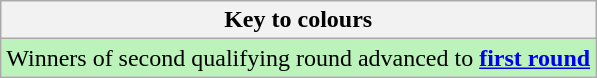<table class="wikitable">
<tr>
<th>Key to colours</th>
</tr>
<tr bgcolor=#BBF3BB>
<td>Winners of second qualifying round advanced to <strong><a href='#'>first round</a></strong></td>
</tr>
</table>
